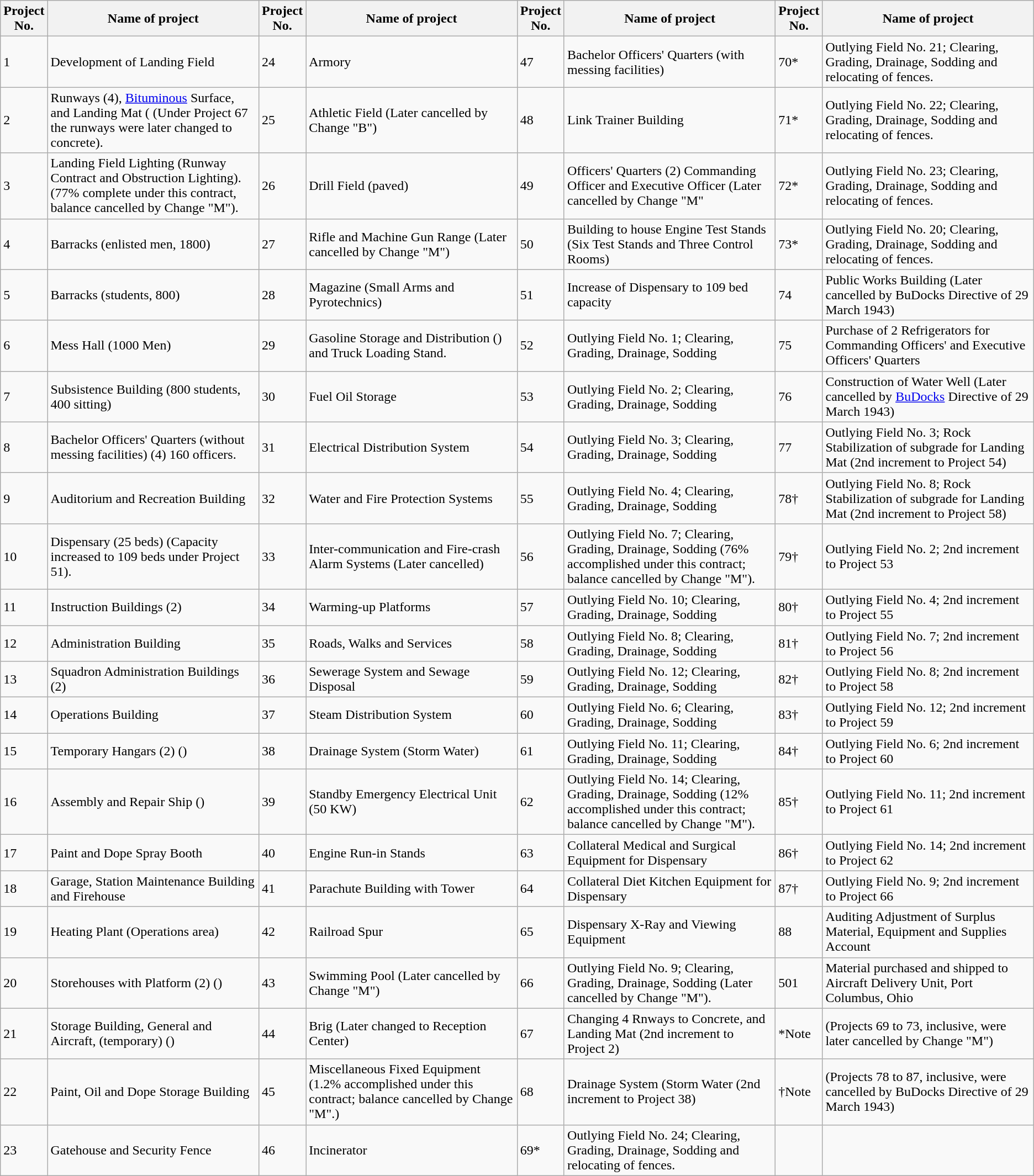<table class="wikitable">
<tr>
<th scope="col" style="width: 10px;">Project No.</th>
<th scope="col" style="width: 250px;">Name of project</th>
<th scope="col" style="width: 10px;">Project No.</th>
<th scope="col" style="width: 250px;">Name of project</th>
<th scope="col" style="width: 10px;">Project No.</th>
<th scope="col" style="width: 250px;">Name of project</th>
<th scope="col" style="width: 10px;">Project No.</th>
<th scope="col" style="width: 250px;">Name of project</th>
</tr>
<tr>
<td>1</td>
<td>Development of Landing Field</td>
<td>24</td>
<td>Armory</td>
<td>47</td>
<td>Bachelor Officers' Quarters (with messing facilities)</td>
<td>70*</td>
<td>Outlying Field No. 21; Clearing, Grading, Drainage, Sodding and relocating of fences.</td>
</tr>
<tr>
<td>2</td>
<td>Runways (4),  <a href='#'>Bituminous</a> Surface, and Landing Mat ( (Under Project 67 the runways were later changed to concrete).</td>
<td>25</td>
<td>Athletic Field (Later cancelled by Change "B")</td>
<td>48</td>
<td>Link Trainer Building</td>
<td>71*</td>
<td>Outlying Field No. 22; Clearing, Grading, Drainage, Sodding and relocating of fences.</td>
</tr>
<tr>
<td>3</td>
<td>Landing Field Lighting (Runway Contract and Obstruction Lighting). (77% complete under this contract, balance cancelled by Change "M").</td>
<td>26</td>
<td>Drill Field (paved)</td>
<td>49</td>
<td>Officers' Quarters (2) Commanding Officer and Executive Officer (Later cancelled by Change "M"</td>
<td>72*</td>
<td>Outlying Field No. 23; Clearing, Grading, Drainage, Sodding and relocating of fences.</td>
</tr>
<tr>
<td>4</td>
<td>Barracks (enlisted men, 1800)</td>
<td>27</td>
<td>Rifle and Machine Gun Range (Later cancelled by Change "M")</td>
<td>50</td>
<td>Building to house Engine Test Stands (Six Test Stands and Three Control Rooms)</td>
<td>73*</td>
<td>Outlying Field No. 20; Clearing, Grading, Drainage, Sodding and relocating of fences.</td>
</tr>
<tr>
<td>5</td>
<td>Barracks (students, 800)</td>
<td>28</td>
<td>Magazine (Small Arms and Pyrotechnics)</td>
<td>51</td>
<td>Increase of Dispensary to 109 bed capacity</td>
<td>74</td>
<td>Public Works Building (Later cancelled by BuDocks Directive of 29 March 1943)</td>
</tr>
<tr>
<td>6</td>
<td>Mess Hall (1000 Men)</td>
<td>29</td>
<td>Gasoline Storage and Distribution () and Truck Loading Stand.</td>
<td>52</td>
<td>Outlying Field No. 1; Clearing, Grading, Drainage, Sodding</td>
<td>75</td>
<td>Purchase of 2 Refrigerators for Commanding Officers' and Executive Officers' Quarters</td>
</tr>
<tr>
<td>7</td>
<td>Subsistence Building (800 students, 400 sitting)</td>
<td>30</td>
<td>Fuel Oil Storage</td>
<td>53</td>
<td>Outlying Field No. 2; Clearing, Grading, Drainage, Sodding</td>
<td>76</td>
<td>Construction of  Water Well (Later cancelled by <a href='#'>BuDocks</a> Directive of 29 March 1943)</td>
</tr>
<tr>
<td>8</td>
<td>Bachelor Officers' Quarters (without messing facilities) (4) 160 officers.</td>
<td>31</td>
<td>Electrical Distribution System</td>
<td>54</td>
<td>Outlying Field No. 3; Clearing, Grading, Drainage, Sodding</td>
<td>77</td>
<td>Outlying Field No. 3; Rock Stabilization of subgrade for Landing Mat (2nd increment to Project 54)</td>
</tr>
<tr>
<td>9</td>
<td>Auditorium and Recreation Building</td>
<td>32</td>
<td>Water and Fire Protection Systems</td>
<td>55</td>
<td>Outlying Field No. 4; Clearing, Grading, Drainage, Sodding</td>
<td>78†</td>
<td>Outlying Field No. 8; Rock Stabilization of subgrade for Landing Mat (2nd increment to Project 58)</td>
</tr>
<tr>
<td>10</td>
<td>Dispensary (25 beds) (Capacity increased to 109 beds under Project 51).</td>
<td>33</td>
<td>Inter-communication and Fire-crash Alarm Systems (Later cancelled)</td>
<td>56</td>
<td>Outlying Field No. 7; Clearing, Grading, Drainage, Sodding (76% accomplished under this contract; balance cancelled by Change "M").</td>
<td>79†</td>
<td>Outlying Field No. 2; 2nd increment to Project 53</td>
</tr>
<tr>
<td>11</td>
<td>Instruction Buildings (2)</td>
<td>34</td>
<td>Warming-up Platforms</td>
<td>57</td>
<td>Outlying Field No. 10; Clearing, Grading, Drainage, Sodding</td>
<td>80†</td>
<td>Outlying Field No. 4; 2nd increment to Project 55</td>
</tr>
<tr>
<td>12</td>
<td>Administration Building</td>
<td>35</td>
<td>Roads, Walks and Services</td>
<td>58</td>
<td>Outlying Field No. 8; Clearing, Grading, Drainage, Sodding</td>
<td>81†</td>
<td>Outlying Field No. 7; 2nd increment to Project 56</td>
</tr>
<tr>
<td>13</td>
<td>Squadron Administration Buildings (2)</td>
<td>36</td>
<td>Sewerage System and Sewage Disposal</td>
<td>59</td>
<td>Outlying Field No. 12; Clearing, Grading, Drainage, Sodding</td>
<td>82†</td>
<td>Outlying Field No. 8; 2nd increment to Project 58</td>
</tr>
<tr>
<td>14</td>
<td>Operations Building</td>
<td>37</td>
<td>Steam Distribution System</td>
<td>60</td>
<td>Outlying Field No. 6; Clearing, Grading, Drainage, Sodding</td>
<td>83†</td>
<td>Outlying Field No. 12; 2nd increment to Project 59</td>
</tr>
<tr>
<td>15</td>
<td>Temporary Hangars (2) ()</td>
<td>38</td>
<td>Drainage System (Storm Water)</td>
<td>61</td>
<td>Outlying Field No. 11; Clearing, Grading, Drainage, Sodding</td>
<td>84†</td>
<td>Outlying Field No. 6; 2nd increment to Project 60</td>
</tr>
<tr>
<td>16</td>
<td>Assembly and Repair Ship ()</td>
<td>39</td>
<td>Standby Emergency Electrical Unit (50 KW)</td>
<td>62</td>
<td>Outlying Field No. 14; Clearing, Grading, Drainage, Sodding (12% accomplished under this contract; balance cancelled by Change "M").</td>
<td>85†</td>
<td>Outlying Field No. 11; 2nd increment to Project 61</td>
</tr>
<tr>
<td>17</td>
<td>Paint and Dope Spray Booth</td>
<td>40</td>
<td>Engine Run-in Stands</td>
<td>63</td>
<td>Collateral Medical and Surgical Equipment for Dispensary</td>
<td>86†</td>
<td>Outlying Field No. 14; 2nd increment to Project 62</td>
</tr>
<tr>
<td>18</td>
<td>Garage, Station Maintenance Building and Firehouse</td>
<td>41</td>
<td>Parachute Building with Tower</td>
<td>64</td>
<td>Collateral Diet Kitchen Equipment for Dispensary</td>
<td>87†</td>
<td>Outlying Field No. 9; 2nd increment to Project 66</td>
</tr>
<tr>
<td>19</td>
<td>Heating Plant (Operations area)</td>
<td>42</td>
<td>Railroad Spur</td>
<td>65</td>
<td>Dispensary X-Ray and Viewing Equipment</td>
<td>88</td>
<td>Auditing Adjustment of Surplus Material, Equipment and Supplies Account</td>
</tr>
<tr>
<td>20</td>
<td>Storehouses with Platform (2) ()</td>
<td>43</td>
<td>Swimming Pool (Later cancelled by Change "M")</td>
<td>66</td>
<td>Outlying Field No. 9; Clearing, Grading, Drainage, Sodding (Later cancelled by Change "M").</td>
<td>501</td>
<td>Material purchased and shipped to Aircraft Delivery Unit, Port Columbus, Ohio</td>
</tr>
<tr>
<td>21</td>
<td>Storage Building, General and Aircraft, (temporary) ()</td>
<td>44</td>
<td>Brig (Later changed to Reception Center)</td>
<td>67</td>
<td>Changing 4 Rnways to Concrete, and Landing Mat (2nd increment to Project 2)</td>
<td>*Note</td>
<td>(Projects 69 to 73, inclusive, were later cancelled by Change "M")</td>
</tr>
<tr>
<td>22</td>
<td>Paint, Oil and Dope Storage Building</td>
<td>45</td>
<td>Miscellaneous Fixed Equipment (1.2% accomplished under this contract; balance cancelled by Change "M".)</td>
<td>68</td>
<td>Drainage System (Storm Water (2nd increment to Project 38)</td>
<td>†Note</td>
<td>(Projects 78 to 87, inclusive, were cancelled by BuDocks Directive of 29 March 1943)</td>
</tr>
<tr>
<td>23</td>
<td>Gatehouse and Security Fence</td>
<td>46</td>
<td>Incinerator </td>
<td>69*</td>
<td>Outlying Field No. 24; Clearing, Grading, Drainage, Sodding and relocating of fences.</td>
<td></td>
<td></td>
</tr>
</table>
